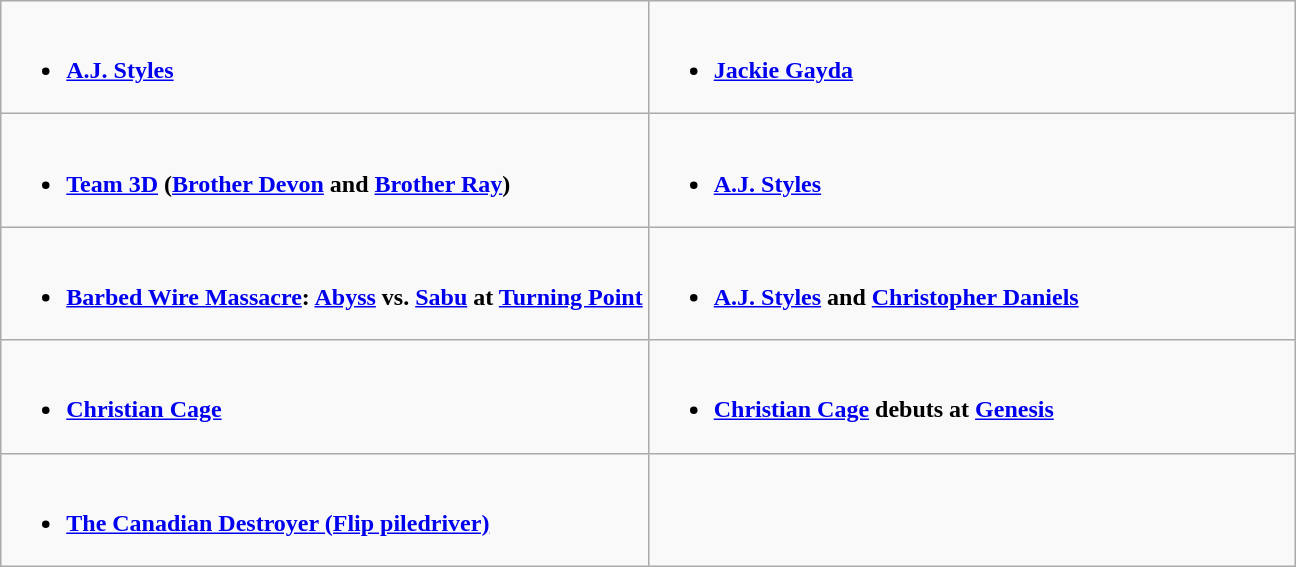<table class="wikitable">
<tr>
<td style="vertical-align:top;" width="50%"><br><ul><li><strong><a href='#'>A.J. Styles</a></strong></li></ul></td>
<td style="vertical-align:top;" width="50%"><br><ul><li><strong><a href='#'>Jackie Gayda</a></strong></li></ul></td>
</tr>
<tr>
<td style="vertical-align:top;" width="50%"><br><ul><li><strong><a href='#'>Team 3D</a> (<a href='#'>Brother Devon</a> and <a href='#'>Brother Ray</a>)</strong></li></ul></td>
<td style="vertical-align:top;" width="50%"><br><ul><li><strong><a href='#'>A.J. Styles</a></strong></li></ul></td>
</tr>
<tr>
<td style="vertical-align:top;" width="50%"><br><ul><li><strong><a href='#'>Barbed Wire Massacre</a>: <a href='#'>Abyss</a> vs. <a href='#'>Sabu</a> at <a href='#'>Turning Point</a></strong></li></ul></td>
<td style="vertical-align:top;" width="50%"><br><ul><li><strong><a href='#'>A.J. Styles</a> and <a href='#'>Christopher Daniels</a></strong></li></ul></td>
</tr>
<tr>
<td style="vertical-align:top;" width="50%"><br><ul><li><strong><a href='#'>Christian Cage</a></strong></li></ul></td>
<td style="vertical-align:top;" width="50%"><br><ul><li><strong><a href='#'>Christian Cage</a> debuts at <a href='#'>Genesis</a></strong></li></ul></td>
</tr>
<tr>
<td style="vertical-align:top;" width="50%"><br><ul><li><strong><a href='#'>The Canadian Destroyer (Flip piledriver)</a></strong></li></ul></td>
</tr>
</table>
